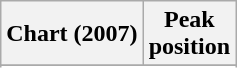<table class="wikitable sortable plainrowheaders" style="text-align:center">
<tr>
<th>Chart (2007)</th>
<th>Peak<br>position</th>
</tr>
<tr>
</tr>
<tr>
</tr>
</table>
